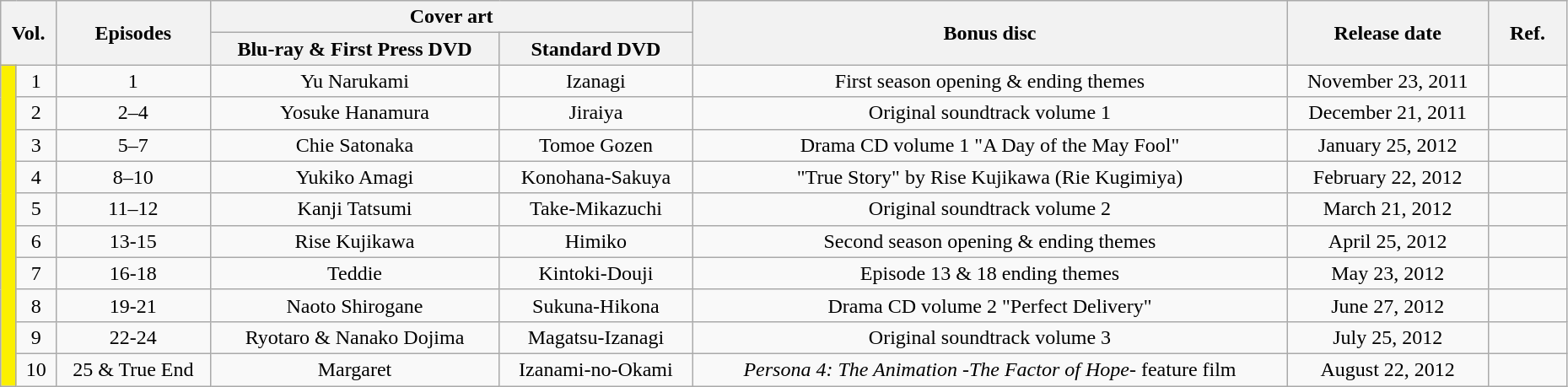<table class="wikitable" style="text-align: center; width: 98%;">
<tr>
<th colspan="2" rowspan="2">Vol.</th>
<th rowspan="2">Episodes</th>
<th colspan="2">Cover art</th>
<th rowspan="2">Bonus disc</th>
<th rowspan="2">Release date</th>
<th rowspan="2" style="width:5%;">Ref.</th>
</tr>
<tr>
<th>Blu-ray & First Press DVD</th>
<th>Standard DVD</th>
</tr>
<tr>
<td rowspan="10"  style="width:1%; background:#FBF000;"></td>
<td>1</td>
<td>1</td>
<td>Yu Narukami</td>
<td>Izanagi</td>
<td>First season opening & ending themes</td>
<td>November 23, 2011</td>
<td></td>
</tr>
<tr>
<td>2</td>
<td>2–4</td>
<td>Yosuke Hanamura</td>
<td>Jiraiya</td>
<td>Original soundtrack volume 1</td>
<td>December 21, 2011</td>
<td></td>
</tr>
<tr>
<td>3</td>
<td>5–7</td>
<td>Chie Satonaka</td>
<td>Tomoe Gozen</td>
<td>Drama CD volume 1 "A Day of the May Fool"</td>
<td>January 25, 2012</td>
<td></td>
</tr>
<tr>
<td>4</td>
<td>8–10</td>
<td>Yukiko Amagi</td>
<td>Konohana-Sakuya</td>
<td>"True Story" by Rise Kujikawa (Rie Kugimiya)</td>
<td>February 22, 2012</td>
<td></td>
</tr>
<tr>
<td>5</td>
<td>11–12</td>
<td>Kanji Tatsumi</td>
<td>Take-Mikazuchi</td>
<td>Original soundtrack volume 2</td>
<td>March 21, 2012</td>
<td></td>
</tr>
<tr>
<td>6</td>
<td>13-15</td>
<td>Rise Kujikawa</td>
<td>Himiko</td>
<td>Second season opening & ending themes</td>
<td>April 25, 2012</td>
<td></td>
</tr>
<tr>
<td>7</td>
<td>16-18</td>
<td>Teddie</td>
<td>Kintoki-Douji</td>
<td>Episode 13 & 18 ending themes</td>
<td>May 23, 2012</td>
<td></td>
</tr>
<tr>
<td>8</td>
<td>19-21</td>
<td>Naoto Shirogane</td>
<td>Sukuna-Hikona</td>
<td>Drama CD volume 2 "Perfect Delivery"</td>
<td>June 27, 2012</td>
<td></td>
</tr>
<tr>
<td>9</td>
<td>22-24</td>
<td>Ryotaro & Nanako Dojima</td>
<td>Magatsu-Izanagi</td>
<td>Original soundtrack volume 3</td>
<td>July 25, 2012</td>
<td></td>
</tr>
<tr>
<td>10</td>
<td>25 & True End</td>
<td>Margaret</td>
<td>Izanami-no-Okami</td>
<td><em>Persona 4: The Animation -The Factor of Hope-</em> feature film</td>
<td>August 22, 2012</td>
<td></td>
</tr>
</table>
